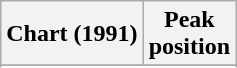<table class="wikitable sortable">
<tr>
<th align="left">Chart (1991)</th>
<th align="center">Peak<br>position</th>
</tr>
<tr>
</tr>
<tr>
</tr>
</table>
